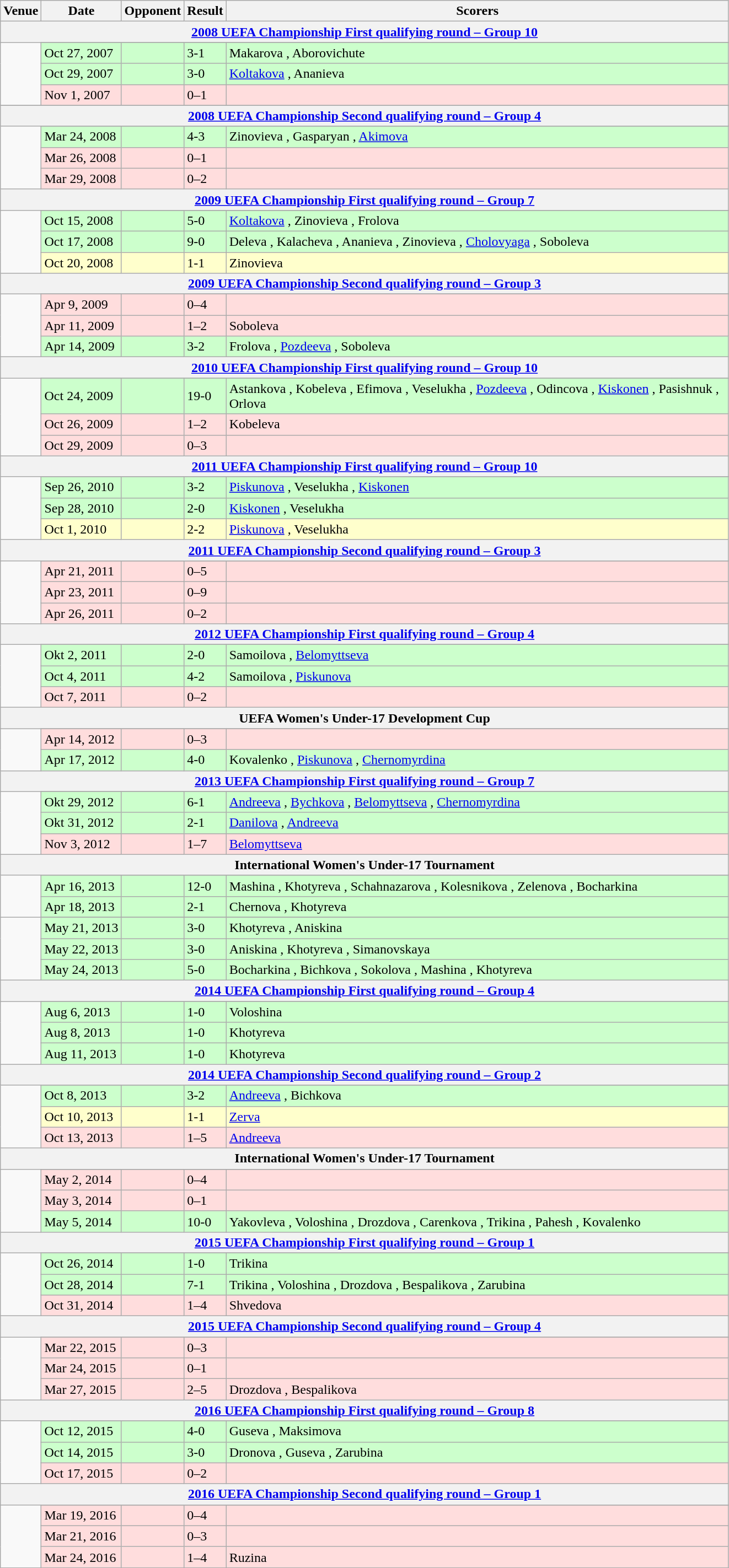<table class="wikitable">
<tr>
<th>Venue</th>
<th>Date</th>
<th>Opponent</th>
<th>Result</th>
<th width=600>Scorers</th>
</tr>
<tr>
<th colspan=5 align=center><a href='#'>2008 UEFA Championship First qualifying round – Group 10</a></th>
</tr>
<tr>
<td rowspan=4></td>
</tr>
<tr style="background:#cfc;">
<td>Oct 27, 2007</td>
<td></td>
<td>3-1</td>
<td>Makarova , Aborovichute </td>
</tr>
<tr style="background:#cfc;">
<td>Oct 29, 2007</td>
<td></td>
<td>3-0</td>
<td><a href='#'>Koltakova</a> , Ananieva </td>
</tr>
<tr style="background:#fdd;">
<td>Nov 1, 2007</td>
<td></td>
<td>0–1</td>
<td></td>
</tr>
<tr>
</tr>
<tr>
<th colspan=5 align=center><a href='#'>2008 UEFA Championship Second qualifying round – Group 4</a></th>
</tr>
<tr>
<td rowspan=4></td>
</tr>
<tr style="background:#cfc;">
<td>Mar 24, 2008</td>
<td></td>
<td>4-3</td>
<td>Zinovieva , Gasparyan , <a href='#'>Akimova</a> </td>
</tr>
<tr style="background:#fdd;">
<td>Mar 26, 2008</td>
<td></td>
<td>0–1</td>
<td></td>
</tr>
<tr style="background:#fdd;">
<td>Mar 29, 2008</td>
<td></td>
<td>0–2</td>
<td></td>
</tr>
<tr>
<th colspan=5 align=center><a href='#'>2009 UEFA Championship First qualifying round – Group 7</a></th>
</tr>
<tr>
<td rowspan=4></td>
</tr>
<tr style="background:#cfc;">
<td>Oct 15, 2008</td>
<td></td>
<td>5-0</td>
<td><a href='#'>Koltakova</a> , Zinovieva , Frolova </td>
</tr>
<tr style="background:#cfc;">
<td>Oct 17, 2008</td>
<td></td>
<td>9-0</td>
<td>Deleva , Kalacheva , Ananieva , Zinovieva , <a href='#'>Cholovyaga</a> , Soboleva </td>
</tr>
<tr style="background:#ffc;">
<td>Oct 20, 2008</td>
<td></td>
<td>1-1</td>
<td>Zinovieva </td>
</tr>
<tr>
<th colspan=5 align=center><a href='#'>2009 UEFA Championship Second qualifying round – Group 3</a></th>
</tr>
<tr>
<td rowspan=4></td>
</tr>
<tr style="background:#fdd;">
<td>Apr 9, 2009</td>
<td></td>
<td>0–4</td>
<td></td>
</tr>
<tr style="background:#fdd;">
<td>Apr 11, 2009</td>
<td></td>
<td>1–2</td>
<td>Soboleva </td>
</tr>
<tr style="background:#cfc;">
<td>Apr 14, 2009</td>
<td></td>
<td>3-2</td>
<td>Frolova , <a href='#'>Pozdeeva</a> , Soboleva </td>
</tr>
<tr>
<th colspan=5 align=center><a href='#'>2010 UEFA Championship First qualifying round – Group 10</a></th>
</tr>
<tr>
<td rowspan=4></td>
</tr>
<tr style="background:#cfc;">
<td>Oct 24, 2009</td>
<td></td>
<td>19-0</td>
<td>Astankova , Kobeleva , Efimova , Veselukha , <a href='#'>Pozdeeva</a> , Odincova , <a href='#'>Kiskonen</a> , Pasishnuk , Orlova </td>
</tr>
<tr style="background:#fdd;">
<td>Oct 26, 2009</td>
<td></td>
<td>1–2</td>
<td>Kobeleva </td>
</tr>
<tr style="background:#fdd;">
<td>Oct 29, 2009</td>
<td></td>
<td>0–3</td>
<td></td>
</tr>
<tr>
<th colspan=5 align=center><a href='#'>2011 UEFA Championship First qualifying round – Group 10</a></th>
</tr>
<tr>
<td rowspan=4></td>
</tr>
<tr style="background:#cfc;">
<td>Sep 26, 2010</td>
<td></td>
<td>3-2</td>
<td><a href='#'>Piskunova</a> , Veselukha , <a href='#'>Kiskonen</a> </td>
</tr>
<tr style="background:#cfc;">
<td>Sep 28, 2010</td>
<td></td>
<td>2-0</td>
<td><a href='#'>Kiskonen</a> , Veselukha </td>
</tr>
<tr style="background:#ffc;">
<td>Oct 1, 2010</td>
<td></td>
<td>2-2</td>
<td><a href='#'>Piskunova</a> , Veselukha </td>
</tr>
<tr>
<th colspan=5 align=center><a href='#'>2011 UEFA Championship Second qualifying round – Group 3</a></th>
</tr>
<tr>
<td rowspan=4></td>
</tr>
<tr style="background:#fdd;">
<td>Apr 21, 2011</td>
<td></td>
<td>0–5</td>
<td></td>
</tr>
<tr style="background:#fdd;">
<td>Apr 23, 2011</td>
<td></td>
<td>0–9</td>
<td></td>
</tr>
<tr style="background:#fdd;">
<td>Apr 26, 2011</td>
<td></td>
<td>0–2</td>
<td></td>
</tr>
<tr>
<th colspan=5 align=center><a href='#'>2012 UEFA Championship First qualifying round – Group 4</a></th>
</tr>
<tr>
<td rowspan=4></td>
</tr>
<tr style="background:#cfc;">
<td>Okt 2, 2011</td>
<td></td>
<td>2-0</td>
<td>Samoilova , <a href='#'>Belomyttseva</a> </td>
</tr>
<tr style="background:#cfc;">
<td>Oct 4, 2011</td>
<td></td>
<td>4-2</td>
<td>Samoilova , <a href='#'>Piskunova</a> </td>
</tr>
<tr style="background:#fdd;">
<td>Oct 7, 2011</td>
<td></td>
<td>0–2</td>
<td></td>
</tr>
<tr>
<th colspan=5 align=center>UEFA Women's Under-17 Development Cup</th>
</tr>
<tr>
<td rowspan=3></td>
</tr>
<tr style="background:#fdd;">
<td>Apr 14, 2012</td>
<td></td>
<td>0–3</td>
<td></td>
</tr>
<tr style="background:#cfc;">
<td>Apr 17, 2012</td>
<td></td>
<td>4-0</td>
<td>Kovalenko , <a href='#'>Piskunova</a> , <a href='#'>Chernomyrdina</a> </td>
</tr>
<tr>
<th colspan=5 align=center><a href='#'>2013 UEFA Championship First qualifying round – Group 7</a></th>
</tr>
<tr>
<td rowspan=4></td>
</tr>
<tr style="background:#cfc;">
<td>Okt 29, 2012</td>
<td></td>
<td>6-1</td>
<td><a href='#'>Andreeva</a> , <a href='#'>Bychkova</a> , <a href='#'>Belomyttseva</a> , <a href='#'>Chernomyrdina</a> </td>
</tr>
<tr style="background:#cfc;">
<td>Okt 31, 2012</td>
<td></td>
<td>2-1</td>
<td><a href='#'>Danilova</a> , <a href='#'>Andreeva</a> </td>
</tr>
<tr style="background:#fdd;">
<td>Nov 3, 2012</td>
<td></td>
<td>1–7</td>
<td><a href='#'>Belomyttseva</a> </td>
</tr>
<tr>
<th colspan=5 align=center>International Women's Under-17 Tournament</th>
</tr>
<tr>
<td rowspan=3></td>
</tr>
<tr style="background:#cfc;">
<td>Apr 16, 2013</td>
<td></td>
<td>12-0</td>
<td>Mashina , Khotyreva , Schahnazarova , Kolesnikova , Zelenova , Bocharkina </td>
</tr>
<tr style="background:#cfc;">
<td>Apr 18, 2013</td>
<td></td>
<td>2-1</td>
<td>Chernova , Khotyreva </td>
</tr>
<tr>
<td rowspan=4></td>
</tr>
<tr style="background:#cfc;">
<td>May 21, 2013</td>
<td></td>
<td>3-0</td>
<td>Khotyreva , Aniskina </td>
</tr>
<tr style="background:#cfc;">
<td>May 22, 2013</td>
<td></td>
<td>3-0</td>
<td>Aniskina , Khotyreva , Simanovskaya </td>
</tr>
<tr style="background:#cfc;">
<td>May 24, 2013</td>
<td></td>
<td>5-0</td>
<td>Bocharkina , Bichkova , Sokolova , Mashina , Khotyreva </td>
</tr>
<tr>
<th colspan=5 align=center><a href='#'>2014 UEFA Championship First qualifying round – Group 4</a></th>
</tr>
<tr>
<td rowspan=4></td>
</tr>
<tr style="background:#cfc;">
<td>Aug 6, 2013</td>
<td></td>
<td>1-0</td>
<td>Voloshina </td>
</tr>
<tr style="background:#cfc;">
<td>Aug 8, 2013</td>
<td></td>
<td>1-0</td>
<td>Khotyreva </td>
</tr>
<tr style="background:#cfc;">
<td>Aug 11, 2013</td>
<td></td>
<td>1-0</td>
<td>Khotyreva </td>
</tr>
<tr>
<th colspan=5 align=center><a href='#'>2014 UEFA Championship Second qualifying round – Group 2</a></th>
</tr>
<tr>
<td rowspan=4></td>
</tr>
<tr style="background:#cfc;">
<td>Oct 8, 2013</td>
<td></td>
<td>3-2</td>
<td><a href='#'>Andreeva</a> , Bichkova </td>
</tr>
<tr style="background:#ffc;">
<td>Oct 10, 2013</td>
<td></td>
<td>1-1</td>
<td><a href='#'>Zerva</a> </td>
</tr>
<tr style="background:#fdd;">
<td>Oct 13, 2013</td>
<td></td>
<td>1–5</td>
<td><a href='#'>Andreeva</a> </td>
</tr>
<tr>
<th colspan=5 align=center>International Women's Under-17 Tournament</th>
</tr>
<tr>
<td rowspan=4></td>
</tr>
<tr style="background:#fdd;">
<td>May 2, 2014</td>
<td></td>
<td>0–4</td>
<td></td>
</tr>
<tr style="background:#fdd;">
<td>May 3, 2014</td>
<td></td>
<td>0–1</td>
<td></td>
</tr>
<tr style="background:#cfc;">
<td>May 5, 2014</td>
<td></td>
<td>10-0</td>
<td>Yakovleva , Voloshina , Drozdova , Carenkova , Trikina , Pahesh , Kovalenko </td>
</tr>
<tr>
<th colspan=5 align=center><a href='#'>2015 UEFA Championship First qualifying round – Group 1</a></th>
</tr>
<tr>
<td rowspan=4></td>
</tr>
<tr style="background:#cfc;">
<td>Oct 26, 2014</td>
<td></td>
<td>1-0</td>
<td>Trikina </td>
</tr>
<tr style="background:#cfc;">
<td>Oct 28, 2014</td>
<td></td>
<td>7-1</td>
<td>Trikina , Voloshina , Drozdova , Bespalikova , Zarubina </td>
</tr>
<tr style="background:#fdd;">
<td>Oct 31, 2014</td>
<td></td>
<td>1–4</td>
<td>Shvedova </td>
</tr>
<tr>
<th colspan=5 align=center><a href='#'>2015 UEFA Championship Second qualifying round – Group 4</a></th>
</tr>
<tr>
<td rowspan=4></td>
</tr>
<tr style="background:#fdd;">
<td>Mar 22, 2015</td>
<td></td>
<td>0–3</td>
<td></td>
</tr>
<tr style="background:#fdd;">
<td>Mar 24, 2015</td>
<td></td>
<td>0–1</td>
<td></td>
</tr>
<tr style="background:#fdd;">
<td>Mar 27, 2015</td>
<td></td>
<td>2–5</td>
<td>Drozdova , Bespalikova </td>
</tr>
<tr>
<th colspan=5 align=center><a href='#'>2016 UEFA Championship First qualifying round – Group 8</a></th>
</tr>
<tr>
<td rowspan=4></td>
</tr>
<tr style="background:#cfc;">
<td>Oct 12, 2015</td>
<td></td>
<td>4-0</td>
<td>Guseva , Maksimova </td>
</tr>
<tr style="background:#cfc;">
<td>Oct 14, 2015</td>
<td></td>
<td>3-0</td>
<td>Dronova , Guseva , Zarubina </td>
</tr>
<tr style="background:#fdd;">
<td>Oct 17, 2015</td>
<td></td>
<td>0–2</td>
<td></td>
</tr>
<tr>
<th colspan=5 align=center><a href='#'>2016 UEFA Championship Second qualifying round – Group 1</a></th>
</tr>
<tr>
<td rowspan=4></td>
</tr>
<tr style="background:#fdd;">
<td>Mar 19, 2016</td>
<td></td>
<td>0–4</td>
<td></td>
</tr>
<tr style="background:#fdd;">
<td>Mar 21, 2016</td>
<td></td>
<td>0–3</td>
<td></td>
</tr>
<tr style="background:#fdd;">
<td>Mar 24, 2016</td>
<td></td>
<td>1–4</td>
<td>Ruzina </td>
</tr>
<tr>
</tr>
</table>
